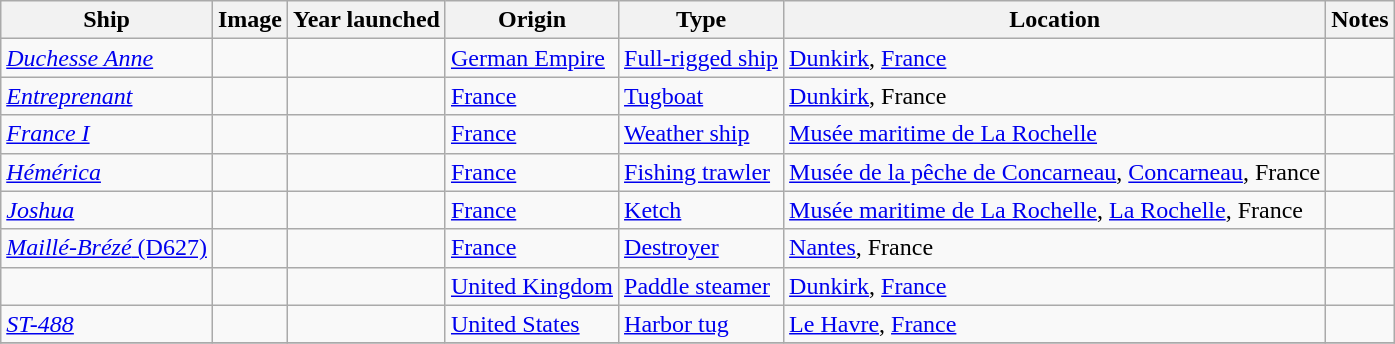<table class="wikitable sortable">
<tr>
<th>Ship</th>
<th>Image</th>
<th>Year launched</th>
<th>Origin</th>
<th>Type</th>
<th>Location</th>
<th>Notes</th>
</tr>
<tr>
<td data-sort-value=Duchesse Anne><em><a href='#'>Duchesse Anne</a></em></td>
<td></td>
<td></td>
<td> <a href='#'>German Empire</a></td>
<td><a href='#'>Full-rigged ship</a></td>
<td><a href='#'>Dunkirk</a>, <a href='#'>France</a></td>
<td></td>
</tr>
<tr>
<td data-sort-value=Entreprenant><a href='#'><em>Entreprenant</em></a></td>
<td></td>
<td></td>
<td> <a href='#'>France</a></td>
<td><a href='#'>Tugboat</a></td>
<td><a href='#'>Dunkirk</a>, France</td>
<td></td>
</tr>
<tr>
<td data-sort-value=France I><em><a href='#'>France I</a></em></td>
<td></td>
<td></td>
<td> <a href='#'>France</a></td>
<td><a href='#'>Weather ship</a></td>
<td><a href='#'>Musée maritime de La Rochelle</a></td>
<td></td>
</tr>
<tr>
<td data-sort-value="Hémérica"><em><a href='#'>Hémérica</a></em></td>
<td></td>
<td></td>
<td> <a href='#'>France</a></td>
<td><a href='#'>Fishing trawler</a></td>
<td><a href='#'>Musée de la pêche de Concarneau</a>, <a href='#'>Concarneau</a>, France</td>
<td></td>
</tr>
<tr>
<td data-sort-value="Joshua"><a href='#'><em>Joshua</em></a></td>
<td></td>
<td></td>
<td> <a href='#'>France</a></td>
<td><a href='#'>Ketch</a></td>
<td><a href='#'>Musée maritime de La Rochelle</a>, <a href='#'>La Rochelle</a>, France</td>
<td></td>
</tr>
<tr>
<td data-sort-value=Maillé-Brézé><a href='#'><em>Maillé-Brézé</em> (D627)</a></td>
<td></td>
<td></td>
<td> <a href='#'>France</a></td>
<td><a href='#'>Destroyer</a></td>
<td><a href='#'>Nantes</a>, France<br><small></small></td>
<td></td>
</tr>
<tr>
<td data-sort-value=Princess Elizabeth></td>
<td></td>
<td></td>
<td> <a href='#'>United Kingdom</a></td>
<td><a href='#'>Paddle steamer</a></td>
<td><a href='#'>Dunkirk</a>, <a href='#'>France</a></td>
<td></td>
</tr>
<tr>
<td data-sort-value=ST488><a href='#'><em>ST-488</em></a></td>
<td></td>
<td></td>
<td> <a href='#'>United States</a></td>
<td><a href='#'>Harbor tug</a></td>
<td><a href='#'>Le Havre</a>, <a href='#'>France</a><br></td>
<td></td>
</tr>
<tr>
</tr>
</table>
